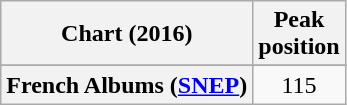<table class="wikitable sortable plainrowheaders" style="text-align:center">
<tr>
<th scope="col">Chart (2016)</th>
<th scope="col">Peak<br>position</th>
</tr>
<tr>
</tr>
<tr>
</tr>
<tr>
<th scope="row">French Albums (<a href='#'>SNEP</a>)</th>
<td>115</td>
</tr>
</table>
